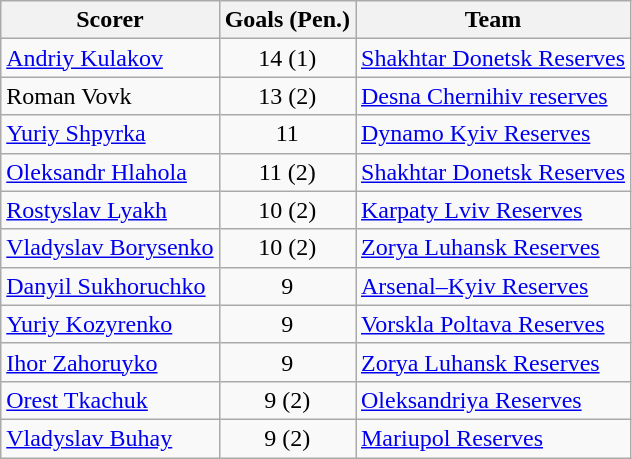<table class="wikitable">
<tr>
<th>Scorer</th>
<th>Goals (Pen.)</th>
<th>Team</th>
</tr>
<tr>
<td> <a href='#'>Andriy Kulakov</a></td>
<td align=center>14 (1)</td>
<td><a href='#'>Shakhtar Donetsk Reserves</a></td>
</tr>
<tr>
<td> Roman Vovk</td>
<td align=center>13 (2)</td>
<td><a href='#'>Desna Chernihiv reserves</a></td>
</tr>
<tr>
<td> <a href='#'>Yuriy Shpyrka</a></td>
<td align=center>11</td>
<td><a href='#'>Dynamo Kyiv Reserves</a></td>
</tr>
<tr>
<td> <a href='#'>Oleksandr Hlahola</a></td>
<td align=center>11 (2)</td>
<td><a href='#'>Shakhtar Donetsk Reserves</a></td>
</tr>
<tr>
<td> <a href='#'>Rostyslav Lyakh</a></td>
<td align=center>10 (2)</td>
<td><a href='#'>Karpaty Lviv Reserves</a></td>
</tr>
<tr>
<td> <a href='#'>Vladyslav Borysenko</a></td>
<td align=center>10 (2)</td>
<td><a href='#'>Zorya Luhansk Reserves</a></td>
</tr>
<tr>
<td> <a href='#'>Danyil Sukhoruchko</a></td>
<td align=center>9</td>
<td><a href='#'>Arsenal–Kyiv Reserves</a></td>
</tr>
<tr>
<td> <a href='#'>Yuriy Kozyrenko</a></td>
<td align=center>9</td>
<td><a href='#'>Vorskla Poltava Reserves</a></td>
</tr>
<tr>
<td> <a href='#'>Ihor Zahoruyko</a></td>
<td align=center>9</td>
<td><a href='#'>Zorya Luhansk Reserves</a></td>
</tr>
<tr>
<td> <a href='#'>Orest Tkachuk</a></td>
<td align=center>9 (2)</td>
<td><a href='#'>Oleksandriya Reserves</a></td>
</tr>
<tr>
<td> <a href='#'>Vladyslav Buhay</a></td>
<td align=center>9 (2)</td>
<td><a href='#'>Mariupol Reserves</a></td>
</tr>
</table>
